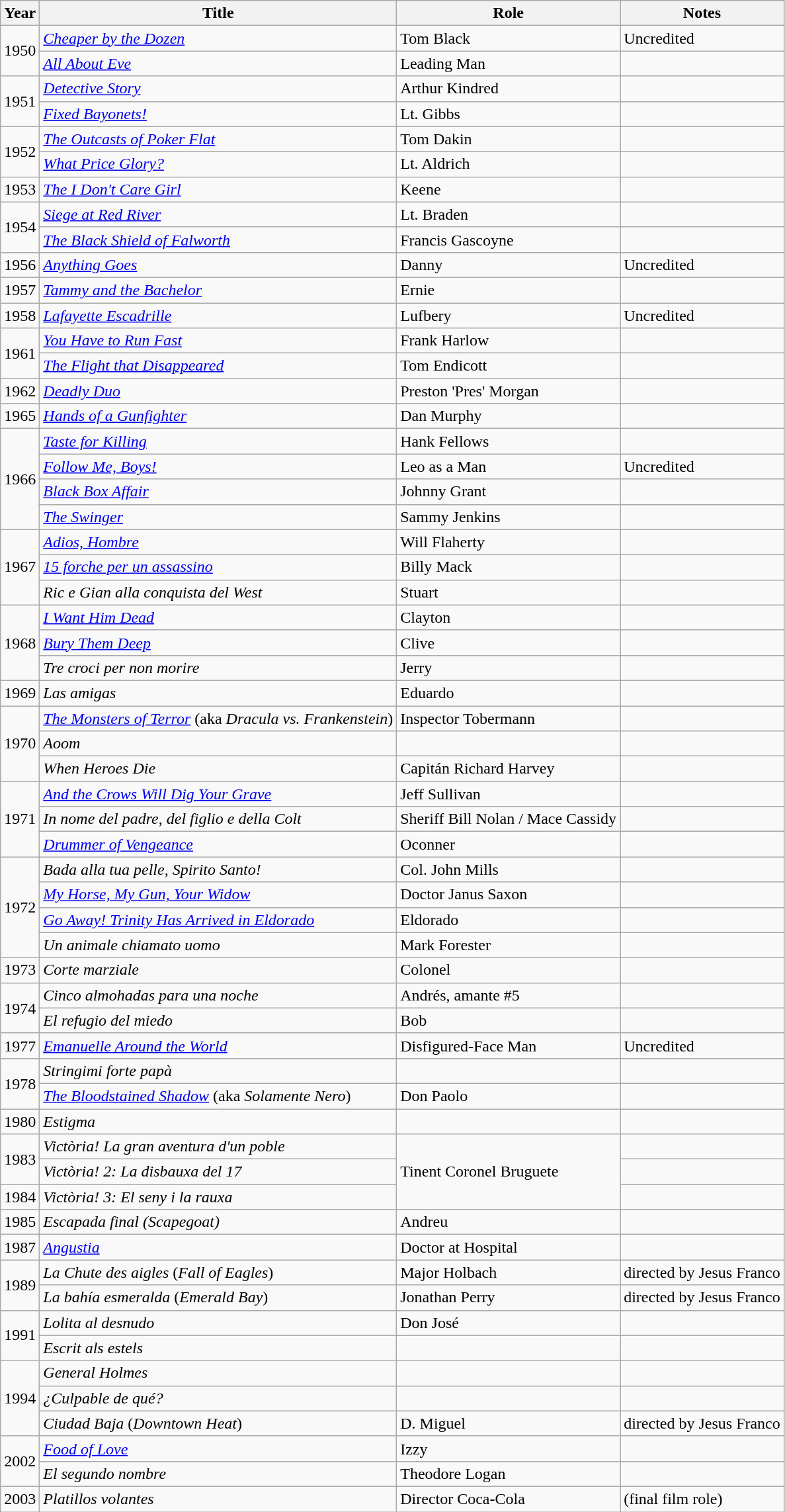<table class="wikitable sortable">
<tr>
<th>Year</th>
<th>Title</th>
<th>Role</th>
<th class="unsortable">Notes</th>
</tr>
<tr>
<td rowspan="2">1950</td>
<td><em><a href='#'>Cheaper by the Dozen</a></em></td>
<td>Tom Black</td>
<td>Uncredited</td>
</tr>
<tr>
<td><em><a href='#'>All About Eve</a></em></td>
<td>Leading Man</td>
<td></td>
</tr>
<tr>
<td rowspan="2">1951</td>
<td><em><a href='#'>Detective Story</a></em></td>
<td>Arthur Kindred</td>
<td></td>
</tr>
<tr>
<td><em><a href='#'>Fixed Bayonets!</a></em></td>
<td>Lt. Gibbs</td>
<td></td>
</tr>
<tr>
<td rowspan="2">1952</td>
<td><em><a href='#'>The Outcasts of Poker Flat</a></em></td>
<td>Tom Dakin</td>
<td></td>
</tr>
<tr>
<td><em><a href='#'>What Price Glory?</a></em></td>
<td>Lt. Aldrich</td>
<td></td>
</tr>
<tr>
<td>1953</td>
<td><em><a href='#'>The I Don't Care Girl</a></em></td>
<td>Keene</td>
<td></td>
</tr>
<tr>
<td rowspan="2">1954</td>
<td><em><a href='#'>Siege at Red River</a></em></td>
<td>Lt. Braden</td>
<td></td>
</tr>
<tr>
<td><em><a href='#'>The Black Shield of Falworth</a></em></td>
<td>Francis Gascoyne</td>
<td></td>
</tr>
<tr>
<td>1956</td>
<td><em><a href='#'>Anything Goes</a></em></td>
<td>Danny</td>
<td>Uncredited</td>
</tr>
<tr>
<td>1957</td>
<td><em><a href='#'>Tammy and the Bachelor</a></em></td>
<td>Ernie</td>
<td></td>
</tr>
<tr>
<td>1958</td>
<td><em><a href='#'>Lafayette Escadrille</a></em></td>
<td>Lufbery</td>
<td>Uncredited</td>
</tr>
<tr>
<td rowspan="2">1961</td>
<td><em><a href='#'>You Have to Run Fast</a></em></td>
<td>Frank Harlow</td>
<td></td>
</tr>
<tr>
<td><em><a href='#'>The Flight that Disappeared</a></em></td>
<td>Tom Endicott</td>
<td></td>
</tr>
<tr>
<td>1962</td>
<td><em><a href='#'>Deadly Duo</a></em></td>
<td>Preston 'Pres' Morgan</td>
<td></td>
</tr>
<tr>
<td>1965</td>
<td><em><a href='#'>Hands of a Gunfighter</a></em></td>
<td>Dan Murphy</td>
<td></td>
</tr>
<tr>
<td rowspan="4">1966</td>
<td><em><a href='#'>Taste for Killing</a></em></td>
<td>Hank Fellows</td>
<td></td>
</tr>
<tr>
<td><em><a href='#'>Follow Me, Boys!</a></em></td>
<td>Leo as a Man</td>
<td>Uncredited</td>
</tr>
<tr>
<td><em><a href='#'>Black Box Affair</a></em></td>
<td>Johnny Grant</td>
<td></td>
</tr>
<tr>
<td><em><a href='#'>The Swinger</a></em></td>
<td>Sammy Jenkins</td>
<td></td>
</tr>
<tr>
<td rowspan="3">1967</td>
<td><em><a href='#'>Adios, Hombre</a></em></td>
<td>Will Flaherty</td>
<td></td>
</tr>
<tr>
<td><em><a href='#'>15 forche per un assassino</a></em></td>
<td>Billy Mack</td>
<td></td>
</tr>
<tr>
<td><em>Ric e Gian alla conquista del West</em></td>
<td>Stuart</td>
<td></td>
</tr>
<tr>
<td rowspan="3">1968</td>
<td><em><a href='#'>I Want Him Dead</a></em></td>
<td>Clayton</td>
<td></td>
</tr>
<tr>
<td><em><a href='#'>Bury Them Deep</a></em></td>
<td>Clive</td>
<td></td>
</tr>
<tr>
<td><em>Tre croci per non morire</em></td>
<td>Jerry</td>
<td></td>
</tr>
<tr>
<td>1969</td>
<td><em>Las amigas</em></td>
<td>Eduardo</td>
<td></td>
</tr>
<tr>
<td rowspan="3">1970</td>
<td><em><a href='#'>The Monsters of Terror</a></em> (aka <em>Dracula vs. Frankenstein</em>)</td>
<td>Inspector Tobermann</td>
<td></td>
</tr>
<tr>
<td><em>Aoom</em></td>
<td></td>
<td></td>
</tr>
<tr>
<td><em>When Heroes Die</em></td>
<td>Capitán Richard Harvey</td>
<td></td>
</tr>
<tr>
<td rowspan="3">1971</td>
<td><em><a href='#'>And the Crows Will Dig Your Grave</a></em></td>
<td>Jeff Sullivan</td>
<td></td>
</tr>
<tr>
<td><em>In nome del padre, del figlio e della Colt</em></td>
<td>Sheriff Bill Nolan / Mace Cassidy</td>
<td></td>
</tr>
<tr>
<td><em><a href='#'>Drummer of Vengeance</a></em></td>
<td>Oconner</td>
<td></td>
</tr>
<tr>
<td rowspan="4">1972</td>
<td><em>Bada alla tua pelle, Spirito Santo!</em></td>
<td>Col. John Mills</td>
<td></td>
</tr>
<tr>
<td><em><a href='#'>My Horse, My Gun, Your Widow</a></em></td>
<td>Doctor Janus Saxon</td>
<td></td>
</tr>
<tr>
<td><em><a href='#'>Go Away! Trinity Has Arrived in Eldorado</a></em></td>
<td>Eldorado</td>
<td></td>
</tr>
<tr>
<td><em>Un animale chiamato uomo</em></td>
<td>Mark Forester</td>
<td></td>
</tr>
<tr>
<td>1973</td>
<td><em>Corte marziale</em></td>
<td>Colonel</td>
<td></td>
</tr>
<tr>
<td rowspan="2">1974</td>
<td><em>Cinco almohadas para una noche</em></td>
<td>Andrés, amante #5</td>
<td></td>
</tr>
<tr>
<td><em>El refugio del miedo</em></td>
<td>Bob</td>
<td></td>
</tr>
<tr>
<td>1977</td>
<td><em><a href='#'>Emanuelle Around the World</a></em></td>
<td>Disfigured-Face Man</td>
<td>Uncredited</td>
</tr>
<tr>
<td rowspan="2">1978</td>
<td><em>Stringimi forte papà</em></td>
<td></td>
<td></td>
</tr>
<tr>
<td><em><a href='#'>The Bloodstained Shadow</a></em> (aka <em>Solamente Nero</em>)</td>
<td>Don Paolo</td>
<td></td>
</tr>
<tr>
<td>1980</td>
<td><em>Estigma</em></td>
<td></td>
<td></td>
</tr>
<tr>
<td rowspan="2">1983</td>
<td><em>Victòria! La gran aventura d'un poble</em></td>
<td rowspan="3">Tinent Coronel Bruguete</td>
<td></td>
</tr>
<tr>
<td><em>Victòria! 2: La disbauxa del 17</em></td>
<td></td>
</tr>
<tr>
<td>1984</td>
<td><em>Victòria! 3: El seny i la rauxa</em></td>
<td></td>
</tr>
<tr>
<td>1985</td>
<td><em>Escapada final (Scapegoat)</em></td>
<td>Andreu</td>
<td></td>
</tr>
<tr>
<td>1987</td>
<td><em><a href='#'>Angustia</a></em></td>
<td>Doctor at Hospital</td>
<td></td>
</tr>
<tr>
<td rowspan="2">1989</td>
<td><em>La Chute des aigles</em> (<em>Fall of Eagles</em>)</td>
<td>Major Holbach</td>
<td>directed by Jesus Franco</td>
</tr>
<tr>
<td><em>La bahía esmeralda</em> (<em>Emerald Bay</em>)</td>
<td>Jonathan Perry</td>
<td>directed by Jesus Franco</td>
</tr>
<tr>
<td rowspan="2">1991</td>
<td><em>Lolita al desnudo</em></td>
<td>Don José</td>
<td></td>
</tr>
<tr>
<td><em>Escrit als estels</em></td>
<td></td>
<td></td>
</tr>
<tr>
<td rowspan="3">1994</td>
<td><em>General Holmes</em></td>
<td></td>
<td></td>
</tr>
<tr>
<td><em>¿Culpable de qué?</em></td>
<td></td>
<td></td>
</tr>
<tr>
<td><em>Ciudad Baja</em> (<em>Downtown Heat</em>)</td>
<td>D. Miguel</td>
<td>directed by Jesus Franco</td>
</tr>
<tr>
<td rowspan="2">2002</td>
<td><em><a href='#'>Food of Love</a></em></td>
<td>Izzy</td>
<td></td>
</tr>
<tr>
<td><em>El segundo nombre</em></td>
<td>Theodore Logan</td>
<td></td>
</tr>
<tr>
<td>2003</td>
<td><em>Platillos volantes</em></td>
<td>Director Coca-Cola</td>
<td>(final film role)</td>
</tr>
</table>
